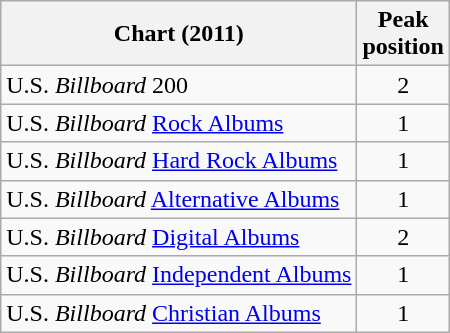<table class="wikitable sortable">
<tr>
<th>Chart (2011)</th>
<th>Peak<br>position</th>
</tr>
<tr>
<td>U.S. <em>Billboard</em> 200</td>
<td style="text-align:center;">2</td>
</tr>
<tr>
<td>U.S. <em>Billboard</em> <a href='#'>Rock Albums</a></td>
<td style="text-align:center;">1</td>
</tr>
<tr>
<td>U.S. <em>Billboard</em> <a href='#'>Hard Rock Albums</a></td>
<td style="text-align:center;">1</td>
</tr>
<tr>
<td>U.S. <em>Billboard</em> <a href='#'>Alternative Albums</a></td>
<td style="text-align:center;">1</td>
</tr>
<tr>
<td>U.S. <em>Billboard</em> <a href='#'>Digital Albums</a></td>
<td style="text-align:center;">2</td>
</tr>
<tr>
<td>U.S. <em>Billboard</em> <a href='#'>Independent Albums</a></td>
<td style="text-align:center;">1</td>
</tr>
<tr>
<td>U.S. <em>Billboard</em> <a href='#'>Christian Albums</a></td>
<td style="text-align:center;">1</td>
</tr>
</table>
